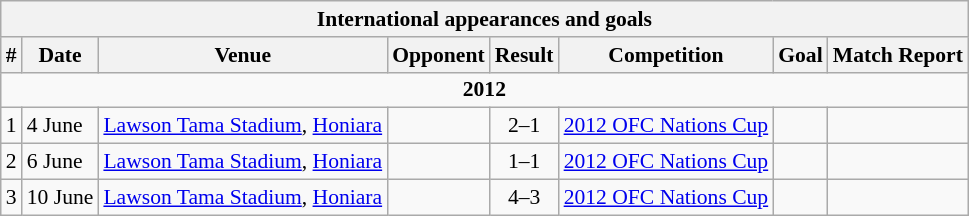<table class="wikitable collapsible collapsed" style="font-size:90%">
<tr>
<th colspan="8"><strong>International appearances and goals</strong></th>
</tr>
<tr>
<th>#</th>
<th>Date</th>
<th>Venue</th>
<th>Opponent</th>
<th>Result</th>
<th>Competition</th>
<th>Goal</th>
<th>Match Report</th>
</tr>
<tr>
<td colspan=8 align=center><strong>2012</strong></td>
</tr>
<tr>
<td align=center>1</td>
<td>4 June</td>
<td><a href='#'>Lawson Tama Stadium</a>, <a href='#'>Honiara</a></td>
<td></td>
<td align=center>2–1</td>
<td><a href='#'>2012 OFC Nations Cup</a></td>
<td></td>
<td></td>
</tr>
<tr>
<td align=center>2</td>
<td>6 June</td>
<td><a href='#'>Lawson Tama Stadium</a>, <a href='#'>Honiara</a></td>
<td></td>
<td align=center>1–1</td>
<td><a href='#'>2012 OFC Nations Cup</a></td>
<td></td>
<td></td>
</tr>
<tr>
<td align=center>3</td>
<td>10 June</td>
<td><a href='#'>Lawson Tama Stadium</a>, <a href='#'>Honiara</a></td>
<td></td>
<td align=center>4–3</td>
<td><a href='#'>2012 OFC Nations Cup</a></td>
<td></td>
<td></td>
</tr>
</table>
